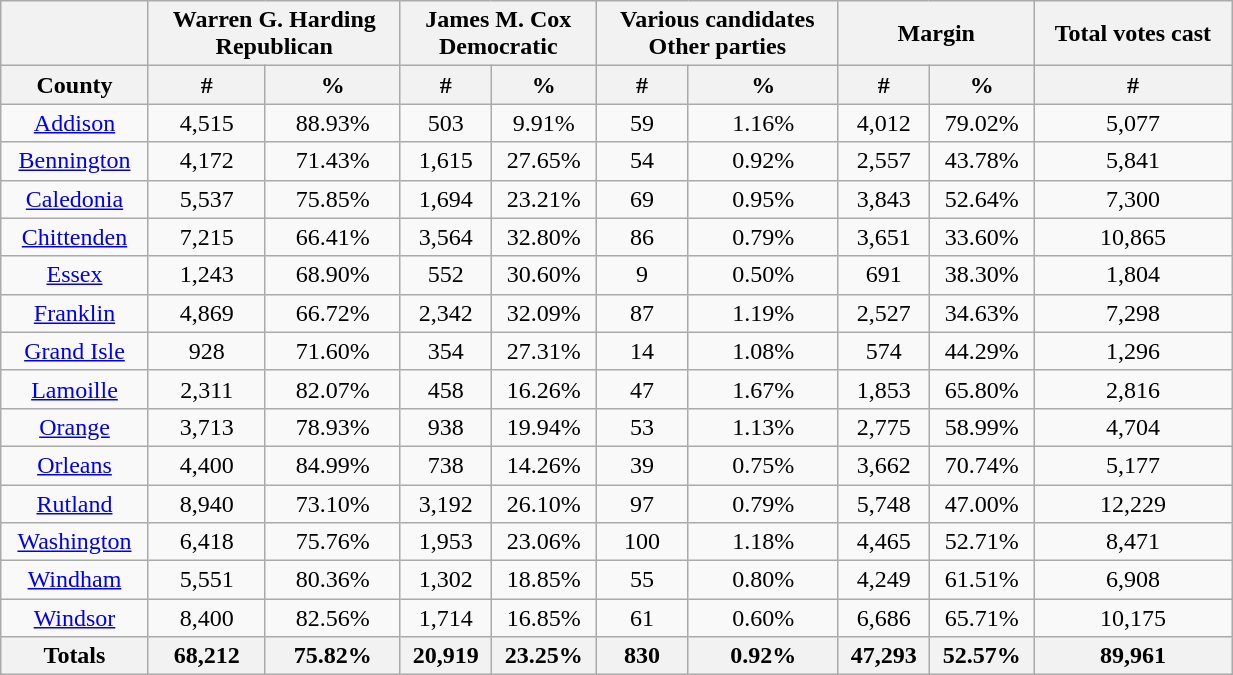<table width="65%"  class="wikitable sortable" style="text-align:center">
<tr>
<th colspan=1></th>
<th style="text-align:center;" colspan="2">Warren G. Harding<br>Republican</th>
<th style="text-align:center;" colspan="2">James M. Cox<br>Democratic</th>
<th style="text-align:center;" colspan="2">Various candidates<br>Other parties</th>
<th style="text-align:center;" colspan="2">Margin</th>
<th style="text-align:center;" colspan="1">Total votes cast</th>
</tr>
<tr>
<th align=center>County</th>
<th style="text-align:center;" data-sort-type="number">#</th>
<th style="text-align:center;" data-sort-type="number">%</th>
<th style="text-align:center;" data-sort-type="number">#</th>
<th style="text-align:center;" data-sort-type="number">%</th>
<th style="text-align:center;" data-sort-type="number">#</th>
<th style="text-align:center;" data-sort-type="number">%</th>
<th style="text-align:center;" data-sort-type="number">#</th>
<th style="text-align:center;" data-sort-type="number">%</th>
<th style="text-align:center;" data-sort-type="number">#</th>
</tr>
<tr style="text-align:center;">
<td><a href='#'>Addison</a></td>
<td>4,515</td>
<td>88.93%</td>
<td>503</td>
<td>9.91%</td>
<td>59</td>
<td>1.16%</td>
<td>4,012</td>
<td>79.02%</td>
<td>5,077</td>
</tr>
<tr style="text-align:center;">
<td><a href='#'>Bennington</a></td>
<td>4,172</td>
<td>71.43%</td>
<td>1,615</td>
<td>27.65%</td>
<td>54</td>
<td>0.92%</td>
<td>2,557</td>
<td>43.78%</td>
<td>5,841</td>
</tr>
<tr style="text-align:center;">
<td><a href='#'>Caledonia</a></td>
<td>5,537</td>
<td>75.85%</td>
<td>1,694</td>
<td>23.21%</td>
<td>69</td>
<td>0.95%</td>
<td>3,843</td>
<td>52.64%</td>
<td>7,300</td>
</tr>
<tr style="text-align:center;">
<td><a href='#'>Chittenden</a></td>
<td>7,215</td>
<td>66.41%</td>
<td>3,564</td>
<td>32.80%</td>
<td>86</td>
<td>0.79%</td>
<td>3,651</td>
<td>33.60%</td>
<td>10,865</td>
</tr>
<tr style="text-align:center;">
<td><a href='#'>Essex</a></td>
<td>1,243</td>
<td>68.90%</td>
<td>552</td>
<td>30.60%</td>
<td>9</td>
<td>0.50%</td>
<td>691</td>
<td>38.30%</td>
<td>1,804</td>
</tr>
<tr style="text-align:center;">
<td><a href='#'>Franklin</a></td>
<td>4,869</td>
<td>66.72%</td>
<td>2,342</td>
<td>32.09%</td>
<td>87</td>
<td>1.19%</td>
<td>2,527</td>
<td>34.63%</td>
<td>7,298</td>
</tr>
<tr style="text-align:center;">
<td><a href='#'>Grand Isle</a></td>
<td>928</td>
<td>71.60%</td>
<td>354</td>
<td>27.31%</td>
<td>14</td>
<td>1.08%</td>
<td>574</td>
<td>44.29%</td>
<td>1,296</td>
</tr>
<tr style="text-align:center;">
<td><a href='#'>Lamoille</a></td>
<td>2,311</td>
<td>82.07%</td>
<td>458</td>
<td>16.26%</td>
<td>47</td>
<td>1.67%</td>
<td>1,853</td>
<td>65.80%</td>
<td>2,816</td>
</tr>
<tr style="text-align:center;">
<td><a href='#'>Orange</a></td>
<td>3,713</td>
<td>78.93%</td>
<td>938</td>
<td>19.94%</td>
<td>53</td>
<td>1.13%</td>
<td>2,775</td>
<td>58.99%</td>
<td>4,704</td>
</tr>
<tr style="text-align:center;">
<td><a href='#'>Orleans</a></td>
<td>4,400</td>
<td>84.99%</td>
<td>738</td>
<td>14.26%</td>
<td>39</td>
<td>0.75%</td>
<td>3,662</td>
<td>70.74%</td>
<td>5,177</td>
</tr>
<tr style="text-align:center;">
<td><a href='#'>Rutland</a></td>
<td>8,940</td>
<td>73.10%</td>
<td>3,192</td>
<td>26.10%</td>
<td>97</td>
<td>0.79%</td>
<td>5,748</td>
<td>47.00%</td>
<td>12,229</td>
</tr>
<tr style="text-align:center;">
<td><a href='#'>Washington</a></td>
<td>6,418</td>
<td>75.76%</td>
<td>1,953</td>
<td>23.06%</td>
<td>100</td>
<td>1.18%</td>
<td>4,465</td>
<td>52.71%</td>
<td>8,471</td>
</tr>
<tr style="text-align:center;">
<td><a href='#'>Windham</a></td>
<td>5,551</td>
<td>80.36%</td>
<td>1,302</td>
<td>18.85%</td>
<td>55</td>
<td>0.80%</td>
<td>4,249</td>
<td>61.51%</td>
<td>6,908</td>
</tr>
<tr style="text-align:center;">
<td><a href='#'>Windsor</a></td>
<td>8,400</td>
<td>82.56%</td>
<td>1,714</td>
<td>16.85%</td>
<td>61</td>
<td>0.60%</td>
<td>6,686</td>
<td>65.71%</td>
<td>10,175</td>
</tr>
<tr style="text-align:center;">
<th>Totals</th>
<th>68,212</th>
<th>75.82%</th>
<th>20,919</th>
<th>23.25%</th>
<th>830</th>
<th>0.92%</th>
<th>47,293</th>
<th>52.57%</th>
<th>89,961</th>
</tr>
</table>
